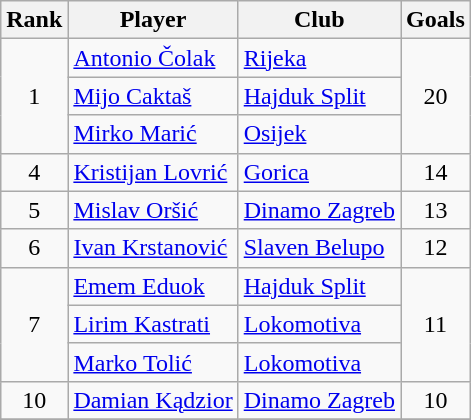<table class="wikitable" style="text-align:center">
<tr>
<th>Rank</th>
<th>Player</th>
<th>Club</th>
<th>Goals</th>
</tr>
<tr>
<td rowspan=3>1</td>
<td align="left"> <a href='#'>Antonio Čolak</a></td>
<td align="left"><a href='#'>Rijeka</a></td>
<td rowspan=3>20</td>
</tr>
<tr>
<td align="left"> <a href='#'>Mijo Caktaš</a></td>
<td align="left"><a href='#'>Hajduk Split</a></td>
</tr>
<tr>
<td align="left"> <a href='#'>Mirko Marić</a></td>
<td align="left"><a href='#'>Osijek</a></td>
</tr>
<tr>
<td>4</td>
<td align="left"> <a href='#'>Kristijan Lovrić</a></td>
<td align="left"><a href='#'>Gorica</a></td>
<td>14</td>
</tr>
<tr>
<td>5</td>
<td align="left"> <a href='#'>Mislav Oršić</a></td>
<td align="left"><a href='#'>Dinamo Zagreb</a></td>
<td>13</td>
</tr>
<tr>
<td>6</td>
<td align="left"> <a href='#'>Ivan Krstanović</a></td>
<td align="left"><a href='#'>Slaven Belupo</a></td>
<td>12</td>
</tr>
<tr>
<td rowspan=3>7</td>
<td align="left"> <a href='#'>Emem Eduok</a></td>
<td align="left"><a href='#'>Hajduk Split</a></td>
<td rowspan=3>11</td>
</tr>
<tr>
<td align="left"> <a href='#'>Lirim Kastrati</a></td>
<td align="left"><a href='#'>Lokomotiva</a></td>
</tr>
<tr>
<td align="left"> <a href='#'>Marko Tolić</a></td>
<td align="left"><a href='#'>Lokomotiva</a></td>
</tr>
<tr>
<td>10</td>
<td align="left"> <a href='#'>Damian Kądzior</a></td>
<td align="left"><a href='#'>Dinamo Zagreb</a></td>
<td>10</td>
</tr>
<tr>
</tr>
</table>
